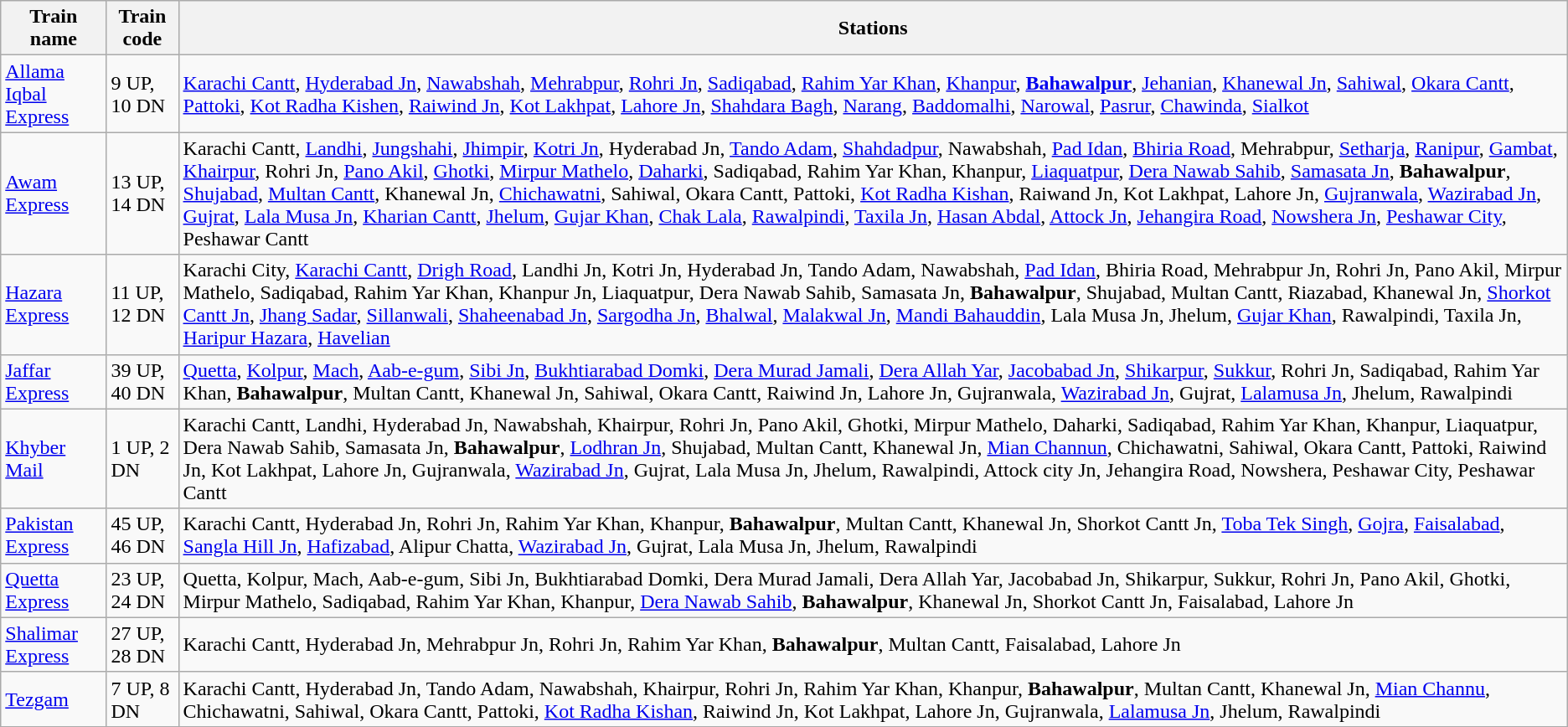<table class="wikitable" style="text-align:left">
<tr>
<th>Train name</th>
<th>Train code</th>
<th>Stations</th>
</tr>
<tr>
<td><a href='#'>Allama Iqbal Express</a></td>
<td>9 UP, 10 DN</td>
<td><a href='#'>Karachi Cantt</a>, <a href='#'>Hyderabad Jn</a>, <a href='#'>Nawabshah</a>, <a href='#'>Mehrabpur</a>, <a href='#'>Rohri Jn</a>, <a href='#'>Sadiqabad</a>, <a href='#'>Rahim Yar Khan</a>, <a href='#'>Khanpur</a>, <strong><a href='#'>Bahawalpur</a></strong>, <a href='#'>Jehanian</a>, <a href='#'>Khanewal Jn</a>, <a href='#'>Sahiwal</a>,   <a href='#'>Okara Cantt</a>, <a href='#'>Pattoki</a>, <a href='#'>Kot Radha Kishen</a>, <a href='#'>Raiwind Jn</a>, <a href='#'>Kot Lakhpat</a>, <a href='#'>Lahore Jn</a>, <a href='#'>Shahdara Bagh</a>, <a href='#'>Narang</a>, <a href='#'>Baddomalhi</a>, <a href='#'>Narowal</a>, <a href='#'>Pasrur</a>, <a href='#'>Chawinda</a>, <a href='#'>Sialkot</a></td>
</tr>
<tr>
<td><a href='#'>Awam Express</a></td>
<td>13 UP, 14 DN</td>
<td>Karachi Cantt, <a href='#'>Landhi</a>, <a href='#'>Jungshahi</a>, <a href='#'>Jhimpir</a>, <a href='#'>Kotri Jn</a>, Hyderabad Jn, <a href='#'>Tando Adam</a>, <a href='#'>Shahdadpur</a>,  Nawabshah, <a href='#'>Pad Idan</a>, <a href='#'>Bhiria Road</a>, Mehrabpur, <a href='#'>Setharja</a>, <a href='#'>Ranipur</a>, <a href='#'>Gambat</a>, <a href='#'>Khairpur</a>, Rohri Jn, <a href='#'>Pano Akil</a>, <a href='#'>Ghotki</a>, <a href='#'>Mirpur Mathelo</a>, <a href='#'>Daharki</a>, Sadiqabad, Rahim Yar Khan, Khanpur, <a href='#'>Liaquatpur</a>, <a href='#'>Dera Nawab Sahib</a>, <a href='#'>Samasata Jn</a>, <strong>Bahawalpur</strong>, <a href='#'>Shujabad</a>,  <a href='#'>Multan Cantt</a>, Khanewal Jn, <a href='#'>Chichawatni</a>,  Sahiwal, Okara Cantt, Pattoki, <a href='#'>Kot Radha Kishan</a>, Raiwand Jn, Kot Lakhpat, Lahore Jn, <a href='#'>Gujranwala</a>, <a href='#'>Wazirabad Jn</a>, <a href='#'>Gujrat</a>, <a href='#'>Lala Musa Jn</a>, <a href='#'>Kharian Cantt</a>, <a href='#'>Jhelum</a>, <a href='#'>Gujar Khan</a>, <a href='#'>Chak Lala</a>, <a href='#'>Rawalpindi</a>, <a href='#'>Taxila Jn</a>, <a href='#'>Hasan Abdal</a>, <a href='#'>Attock Jn</a>, <a href='#'>Jehangira Road</a>, <a href='#'>Nowshera Jn</a>, <a href='#'>Peshawar City</a>, Peshawar Cantt</td>
</tr>
<tr>
<td><a href='#'>Hazara Express</a></td>
<td>11 UP, 12 DN</td>
<td>Karachi City, <a href='#'>Karachi Cantt</a>, <a href='#'>Drigh Road</a>, Landhi Jn, Kotri Jn, Hyderabad Jn, Tando Adam, Nawabshah, <a href='#'>Pad Idan</a>, Bhiria Road, Mehrabpur Jn, Rohri Jn, Pano Akil, Mirpur Mathelo, Sadiqabad, Rahim Yar Khan, Khanpur Jn, Liaquatpur, Dera Nawab Sahib, Samasata Jn, <strong>Bahawalpur</strong>, Shujabad,  Multan Cantt, Riazabad, Khanewal Jn, <a href='#'>Shorkot Cantt Jn</a>, <a href='#'>Jhang Sadar</a>, <a href='#'>Sillanwali</a>,  <a href='#'>Shaheenabad Jn</a>, <a href='#'>Sargodha Jn</a>, <a href='#'>Bhalwal</a>, <a href='#'>Malakwal Jn</a>, <a href='#'>Mandi Bahauddin</a>, Lala Musa Jn, Jhelum, <a href='#'>Gujar Khan</a>, Rawalpindi, Taxila Jn, <a href='#'>Haripur Hazara</a>, <a href='#'>Havelian</a></td>
</tr>
<tr>
<td><a href='#'>Jaffar Express</a></td>
<td>39 UP, 40 DN</td>
<td><a href='#'>Quetta</a>, <a href='#'>Kolpur</a>, <a href='#'>Mach</a>, <a href='#'>Aab-e-gum</a>, <a href='#'>Sibi Jn</a>, <a href='#'>Bukhtiarabad Domki</a>, <a href='#'>Dera Murad Jamali</a>, <a href='#'>Dera Allah Yar</a>, <a href='#'>Jacobabad Jn</a>, <a href='#'>Shikarpur</a>, <a href='#'>Sukkur</a>, Rohri Jn, Sadiqabad, Rahim Yar Khan, <strong>Bahawalpur</strong>, Multan Cantt, Khanewal Jn, Sahiwal, Okara Cantt, Raiwind Jn, Lahore Jn, Gujranwala, <a href='#'>Wazirabad Jn</a>, Gujrat, <a href='#'>Lalamusa Jn</a>, Jhelum, Rawalpindi</td>
</tr>
<tr>
<td><a href='#'>Khyber Mail</a></td>
<td>1 UP, 2 DN</td>
<td>Karachi Cantt, Landhi, Hyderabad Jn, Nawabshah, Khairpur, Rohri Jn, Pano Akil, Ghotki, Mirpur Mathelo, Daharki, Sadiqabad, Rahim Yar Khan, Khanpur, Liaquatpur, Dera Nawab Sahib, Samasata Jn, <strong>Bahawalpur</strong>, <a href='#'>Lodhran Jn</a>, Shujabad, Multan Cantt, Khanewal Jn, <a href='#'>Mian Channun</a>, Chichawatni, Sahiwal, Okara Cantt, Pattoki, Raiwind Jn, Kot Lakhpat, Lahore Jn, Gujranwala, <a href='#'>Wazirabad Jn</a>, Gujrat, Lala Musa Jn, Jhelum, Rawalpindi, Attock city Jn, Jehangira Road, Nowshera,  Peshawar City, Peshawar Cantt</td>
</tr>
<tr>
<td><a href='#'>Pakistan Express</a></td>
<td>45 UP, 46 DN</td>
<td>Karachi Cantt, Hyderabad Jn, Rohri Jn, Rahim Yar Khan, Khanpur, <strong>Bahawalpur</strong>, Multan Cantt, Khanewal Jn, Shorkot Cantt Jn, <a href='#'>Toba Tek Singh</a>, <a href='#'>Gojra</a>, <a href='#'>Faisalabad</a>, <a href='#'>Sangla Hill Jn</a>, <a href='#'>Hafizabad</a>, Alipur Chatta, <a href='#'>Wazirabad Jn</a>, Gujrat, Lala Musa Jn, Jhelum, Rawalpindi</td>
</tr>
<tr>
<td><a href='#'>Quetta Express</a></td>
<td>23 UP, 24 DN</td>
<td>Quetta, Kolpur, Mach, Aab-e-gum, Sibi Jn, Bukhtiarabad Domki, Dera Murad Jamali, Dera Allah Yar, Jacobabad Jn, Shikarpur, Sukkur, Rohri Jn, Pano Akil, Ghotki, Mirpur Mathelo, Sadiqabad, Rahim Yar Khan, Khanpur, <a href='#'>Dera Nawab Sahib</a>, <strong>Bahawalpur</strong>, Khanewal Jn, Shorkot Cantt Jn, Faisalabad, Lahore Jn</td>
</tr>
<tr>
<td><a href='#'>Shalimar Express</a></td>
<td>27 UP, 28 DN</td>
<td>Karachi Cantt, Hyderabad Jn, Mehrabpur Jn, Rohri Jn, Rahim Yar Khan, <strong>Bahawalpur</strong>, Multan Cantt, Faisalabad, Lahore Jn</td>
</tr>
<tr>
<td><a href='#'>Tezgam</a></td>
<td>7 UP, 8 DN</td>
<td>Karachi Cantt, Hyderabad Jn, Tando Adam, Nawabshah, Khairpur, Rohri Jn, Rahim Yar Khan, Khanpur, <strong>Bahawalpur</strong>, Multan Cantt, Khanewal Jn, <a href='#'>Mian Channu</a>, Chichawatni, Sahiwal, Okara Cantt, Pattoki, <a href='#'>Kot Radha Kishan</a>, Raiwind Jn, Kot Lakhpat, Lahore Jn, Gujranwala, <a href='#'>Lalamusa Jn</a>, Jhelum, Rawalpindi</td>
</tr>
<tr>
</tr>
</table>
